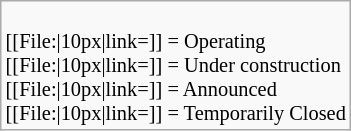<table class="wikitable floatright" style="font-size: 85%;">
<tr>
<td><br>
[[File:|10px|link=]] = Operating<br>
[[File:|10px|link=]] = Under construction<br>
[[File:|10px|link=]] = Announced<br>
[[File:|10px|link=]] = Temporarily Closed<br></td>
</tr>
</table>
